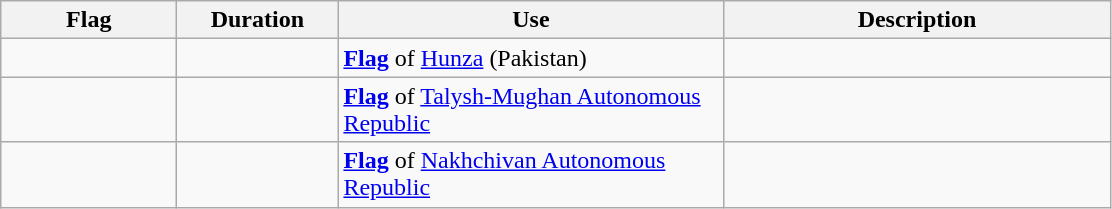<table class="wikitable">
<tr>
<th width="110">Flag</th>
<th width="100">Duration</th>
<th width="250">Use</th>
<th width="250">Description</th>
</tr>
<tr>
<td></td>
<td></td>
<td><strong><a href='#'>Flag</a></strong> of <a href='#'>Hunza</a> (Pakistan)</td>
<td></td>
</tr>
<tr>
<td></td>
<td></td>
<td><strong><a href='#'>Flag</a></strong> of <a href='#'>Talysh-Mughan Autonomous Republic</a></td>
<td></td>
</tr>
<tr>
<td></td>
<td></td>
<td><strong><a href='#'>Flag</a></strong> of <a href='#'>Nakhchivan Autonomous Republic</a></td>
<td></td>
</tr>
</table>
